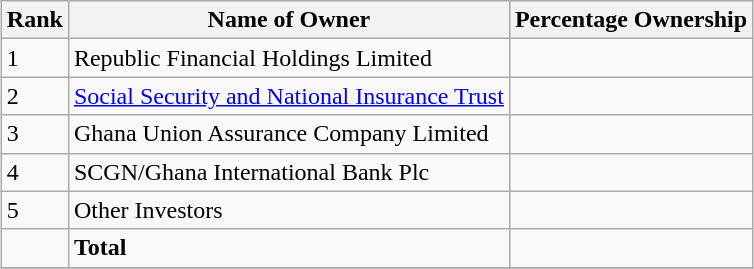<table class="wikitable sortable" style="margin-left:auto;margin-right:auto">
<tr>
<th style="width:2em;">Rank</th>
<th>Name of Owner</th>
<th>Percentage Ownership</th>
</tr>
<tr>
<td>1</td>
<td>Republic Financial Holdings Limited</td>
<td></td>
</tr>
<tr>
<td>2</td>
<td><a href='#'>Social Security and National Insurance Trust</a></td>
<td></td>
</tr>
<tr>
<td>3</td>
<td>Ghana Union Assurance Company Limited</td>
<td></td>
</tr>
<tr>
<td>4</td>
<td>SCGN/Ghana International Bank Plc</td>
<td></td>
</tr>
<tr>
<td>5</td>
<td>Other Investors</td>
<td></td>
</tr>
<tr>
<td></td>
<td><strong>Total</strong></td>
<td></td>
</tr>
<tr>
</tr>
</table>
